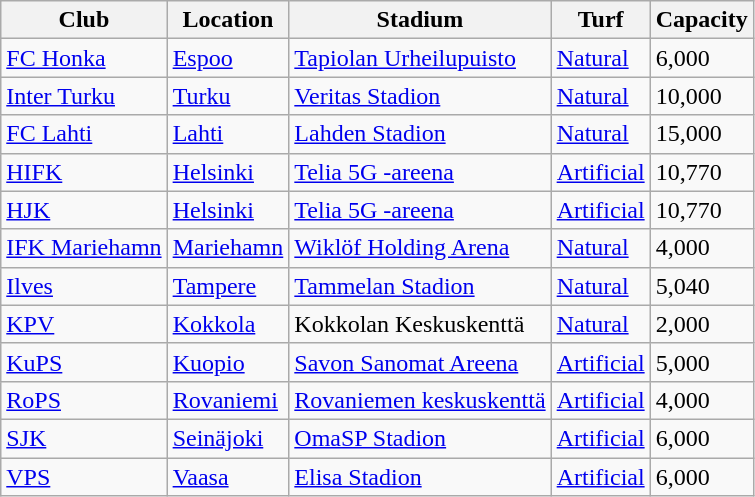<table class="wikitable sortable">
<tr>
<th>Club</th>
<th>Location</th>
<th>Stadium</th>
<th>Turf</th>
<th>Capacity</th>
</tr>
<tr>
<td><a href='#'>FC Honka</a></td>
<td><a href='#'>Espoo</a></td>
<td><a href='#'>Tapiolan Urheilupuisto</a></td>
<td><a href='#'>Natural</a></td>
<td>6,000</td>
</tr>
<tr>
<td><a href='#'>Inter Turku</a></td>
<td><a href='#'>Turku</a></td>
<td><a href='#'>Veritas Stadion</a></td>
<td><a href='#'>Natural</a></td>
<td>10,000</td>
</tr>
<tr>
<td><a href='#'>FC Lahti</a></td>
<td><a href='#'>Lahti</a></td>
<td><a href='#'>Lahden Stadion</a></td>
<td><a href='#'>Natural</a></td>
<td>15,000</td>
</tr>
<tr>
<td><a href='#'>HIFK</a></td>
<td><a href='#'>Helsinki</a></td>
<td><a href='#'>Telia 5G -areena</a></td>
<td><a href='#'>Artificial</a></td>
<td>10,770</td>
</tr>
<tr>
<td><a href='#'>HJK</a></td>
<td><a href='#'>Helsinki</a></td>
<td><a href='#'>Telia 5G -areena</a></td>
<td><a href='#'>Artificial</a></td>
<td>10,770</td>
</tr>
<tr>
<td><a href='#'>IFK Mariehamn</a></td>
<td><a href='#'>Mariehamn</a></td>
<td><a href='#'>Wiklöf Holding Arena</a></td>
<td><a href='#'>Natural</a></td>
<td>4,000</td>
</tr>
<tr>
<td><a href='#'>Ilves</a></td>
<td><a href='#'>Tampere</a></td>
<td><a href='#'>Tammelan Stadion</a></td>
<td><a href='#'>Natural</a></td>
<td>5,040</td>
</tr>
<tr>
<td><a href='#'>KPV</a></td>
<td><a href='#'>Kokkola</a></td>
<td>Kokkolan Keskuskenttä</td>
<td><a href='#'>Natural</a></td>
<td>2,000</td>
</tr>
<tr>
<td><a href='#'>KuPS</a></td>
<td><a href='#'>Kuopio</a></td>
<td><a href='#'>Savon Sanomat Areena</a></td>
<td><a href='#'>Artificial</a></td>
<td>5,000</td>
</tr>
<tr>
<td><a href='#'>RoPS</a></td>
<td><a href='#'>Rovaniemi</a></td>
<td><a href='#'>Rovaniemen keskuskenttä</a></td>
<td><a href='#'>Artificial</a></td>
<td>4,000</td>
</tr>
<tr>
<td><a href='#'>SJK</a></td>
<td><a href='#'>Seinäjoki</a></td>
<td><a href='#'>OmaSP Stadion</a></td>
<td><a href='#'>Artificial</a></td>
<td>6,000</td>
</tr>
<tr>
<td><a href='#'>VPS</a></td>
<td><a href='#'>Vaasa</a></td>
<td><a href='#'>Elisa Stadion</a></td>
<td><a href='#'>Artificial</a></td>
<td>6,000</td>
</tr>
</table>
